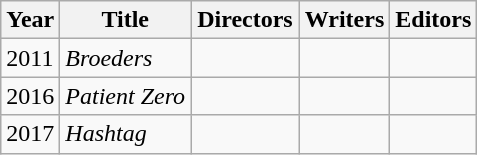<table class="wikitable">
<tr>
<th>Year</th>
<th>Title</th>
<th width="65">Directors</th>
<th>Writers</th>
<th>Editors</th>
</tr>
<tr>
<td>2011</td>
<td><em>Broeders</em></td>
<td></td>
<td></td>
<td></td>
</tr>
<tr>
<td>2016</td>
<td><em>Patient Zero</em></td>
<td></td>
<td></td>
<td></td>
</tr>
<tr>
<td>2017</td>
<td><em>Hashtag</em></td>
<td></td>
<td></td>
<td></td>
</tr>
</table>
